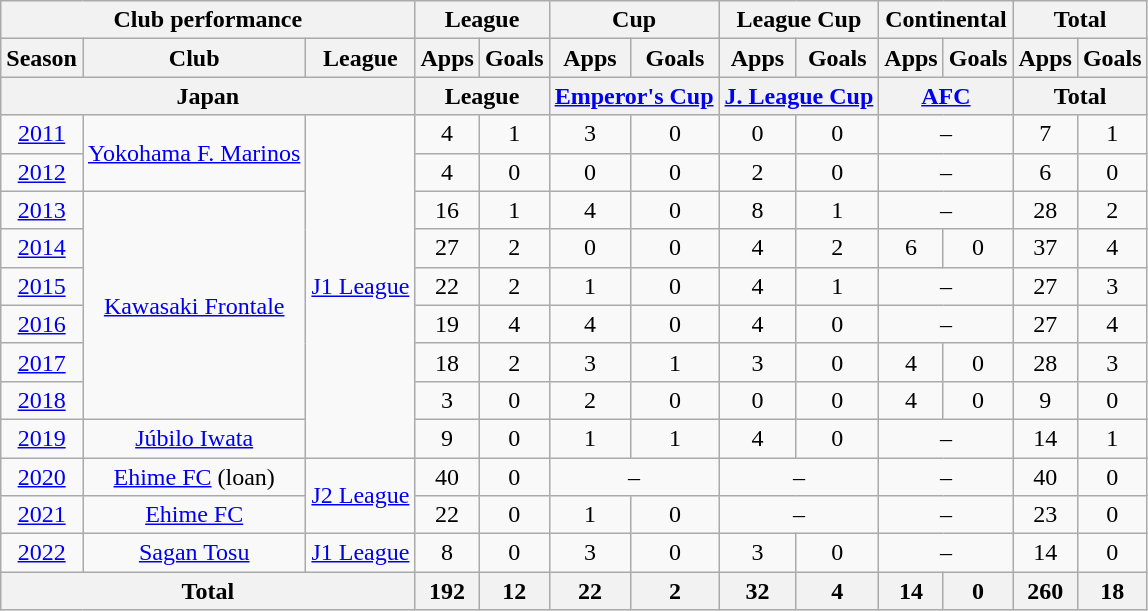<table class="wikitable" style="text-align:center;">
<tr>
<th colspan=3>Club performance</th>
<th colspan=2>League</th>
<th colspan=2>Cup</th>
<th colspan=2>League Cup</th>
<th colspan=2>Continental</th>
<th colspan=2>Total</th>
</tr>
<tr>
<th>Season</th>
<th>Club</th>
<th>League</th>
<th>Apps</th>
<th>Goals</th>
<th>Apps</th>
<th>Goals</th>
<th>Apps</th>
<th>Goals</th>
<th>Apps</th>
<th>Goals</th>
<th>Apps</th>
<th>Goals</th>
</tr>
<tr>
<th colspan=3>Japan</th>
<th colspan=2>League</th>
<th colspan=2><a href='#'>Emperor's Cup</a></th>
<th colspan=2><a href='#'>J. League Cup</a></th>
<th colspan=2><a href='#'>AFC</a></th>
<th colspan=2>Total</th>
</tr>
<tr>
<td><a href='#'>2011</a></td>
<td rowspan=2><a href='#'>Yokohama F. Marinos</a></td>
<td rowspan="9"><a href='#'>J1 League</a></td>
<td>4</td>
<td>1</td>
<td>3</td>
<td>0</td>
<td>0</td>
<td>0</td>
<td colspan="2">–</td>
<td>7</td>
<td>1</td>
</tr>
<tr>
<td><a href='#'>2012</a></td>
<td>4</td>
<td>0</td>
<td>0</td>
<td>0</td>
<td>2</td>
<td>0</td>
<td colspan="2">–</td>
<td>6</td>
<td>0</td>
</tr>
<tr>
<td><a href='#'>2013</a></td>
<td rowspan="6"><a href='#'>Kawasaki Frontale</a></td>
<td>16</td>
<td>1</td>
<td>4</td>
<td>0</td>
<td>8</td>
<td>1</td>
<td colspan="2">–</td>
<td>28</td>
<td>2</td>
</tr>
<tr>
<td><a href='#'>2014</a></td>
<td>27</td>
<td>2</td>
<td>0</td>
<td>0</td>
<td>4</td>
<td>2</td>
<td>6</td>
<td>0</td>
<td>37</td>
<td>4</td>
</tr>
<tr>
<td><a href='#'>2015</a></td>
<td>22</td>
<td>2</td>
<td>1</td>
<td>0</td>
<td>4</td>
<td>1</td>
<td colspan="2">–</td>
<td>27</td>
<td>3</td>
</tr>
<tr>
<td><a href='#'>2016</a></td>
<td>19</td>
<td>4</td>
<td>4</td>
<td>0</td>
<td>4</td>
<td>0</td>
<td colspan="2">–</td>
<td>27</td>
<td>4</td>
</tr>
<tr>
<td><a href='#'>2017</a></td>
<td>18</td>
<td>2</td>
<td>3</td>
<td>1</td>
<td>3</td>
<td>0</td>
<td>4</td>
<td>0</td>
<td>28</td>
<td>3</td>
</tr>
<tr>
<td><a href='#'>2018</a></td>
<td>3</td>
<td>0</td>
<td>2</td>
<td>0</td>
<td>0</td>
<td>0</td>
<td>4</td>
<td>0</td>
<td>9</td>
<td>0</td>
</tr>
<tr>
<td><a href='#'>2019</a></td>
<td><a href='#'>Júbilo Iwata</a></td>
<td>9</td>
<td>0</td>
<td>1</td>
<td>1</td>
<td>4</td>
<td>0</td>
<td colspan="2">–</td>
<td>14</td>
<td>1</td>
</tr>
<tr>
<td><a href='#'>2020</a></td>
<td><a href='#'>Ehime FC</a> (loan)</td>
<td rowspan="2"><a href='#'>J2 League</a></td>
<td>40</td>
<td>0</td>
<td colspan="2">–</td>
<td colspan="2">–</td>
<td colspan="2">–</td>
<td>40</td>
<td>0</td>
</tr>
<tr>
<td><a href='#'>2021</a></td>
<td><a href='#'>Ehime FC</a></td>
<td>22</td>
<td>0</td>
<td>1</td>
<td>0</td>
<td colspan="2">–</td>
<td colspan="2">–</td>
<td>23</td>
<td>0</td>
</tr>
<tr>
<td><a href='#'>2022</a></td>
<td><a href='#'>Sagan Tosu</a></td>
<td><a href='#'>J1 League</a></td>
<td>8</td>
<td>0</td>
<td>3</td>
<td>0</td>
<td>3</td>
<td>0</td>
<td colspan="2">–</td>
<td>14</td>
<td>0</td>
</tr>
<tr>
<th colspan="3">Total</th>
<th>192</th>
<th>12</th>
<th>22</th>
<th>2</th>
<th>32</th>
<th>4</th>
<th>14</th>
<th>0</th>
<th>260</th>
<th>18</th>
</tr>
</table>
